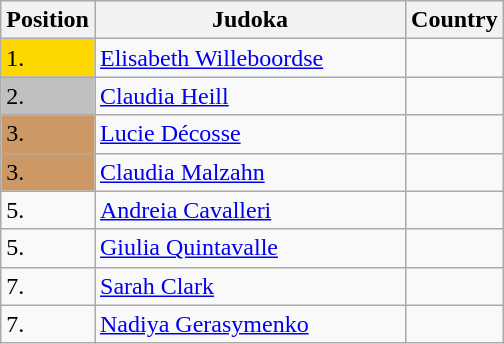<table class=wikitable>
<tr>
<th width=10>Position</th>
<th width=200>Judoka</th>
<th width=10>Country</th>
</tr>
<tr>
<td bgcolor=gold>1.</td>
<td><a href='#'>Elisabeth Willeboordse</a></td>
<td></td>
</tr>
<tr>
<td bgcolor="silver">2.</td>
<td><a href='#'>Claudia Heill</a></td>
<td></td>
</tr>
<tr>
<td bgcolor="CC9966">3.</td>
<td><a href='#'>Lucie Décosse</a></td>
<td></td>
</tr>
<tr>
<td bgcolor="CC9966">3.</td>
<td><a href='#'>Claudia Malzahn</a></td>
<td></td>
</tr>
<tr>
<td>5.</td>
<td><a href='#'>Andreia Cavalleri</a></td>
<td></td>
</tr>
<tr>
<td>5.</td>
<td><a href='#'>Giulia Quintavalle</a></td>
<td></td>
</tr>
<tr>
<td>7.</td>
<td><a href='#'>Sarah Clark</a></td>
<td></td>
</tr>
<tr>
<td>7.</td>
<td><a href='#'>Nadiya Gerasymenko</a></td>
<td></td>
</tr>
</table>
